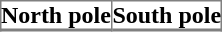<table class="toccolours" border="1" cellspacing="0" cellpadding="0" align="center" style="border-collapse: collapse; margin: 0 auto;">
<tr align="center">
<th>North pole</th>
<th>South pole</th>
</tr>
<tr align="center">
<td></td>
<td></td>
</tr>
</table>
